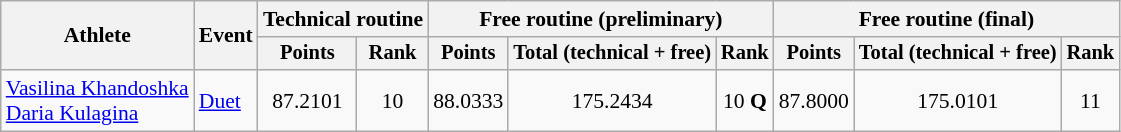<table class="wikitable" style="font-size:90%">
<tr>
<th rowspan="2">Athlete</th>
<th rowspan="2">Event</th>
<th colspan=2>Technical routine</th>
<th colspan=3>Free routine (preliminary)</th>
<th colspan=3>Free routine (final)</th>
</tr>
<tr style="font-size:95%">
<th>Points</th>
<th>Rank</th>
<th>Points</th>
<th>Total (technical + free)</th>
<th>Rank</th>
<th>Points</th>
<th>Total (technical + free)</th>
<th>Rank</th>
</tr>
<tr align=center>
<td align=left><a href='#'>Vasilina Khandoshka</a><br><a href='#'>Daria Kulagina</a></td>
<td align=left><a href='#'>Duet</a></td>
<td>87.2101</td>
<td>10</td>
<td>88.0333</td>
<td>175.2434</td>
<td>10 <strong>Q</strong></td>
<td>87.8000</td>
<td>175.0101</td>
<td>11</td>
</tr>
</table>
